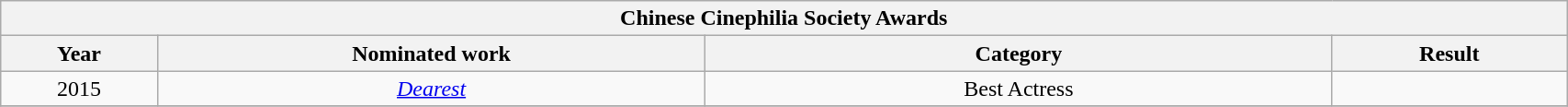<table width="90%" class="wikitable sortable">
<tr>
<th colspan="4" align="center">Chinese Cinephilia Society Awards</th>
</tr>
<tr>
<th width="10%">Year</th>
<th width="35%">Nominated work</th>
<th width="40%">Category</th>
<th width="15%">Result</th>
</tr>
<tr>
<td align="center">2015</td>
<td align="center"><em><a href='#'>Dearest</a></em></td>
<td align="center">Best Actress</td>
<td></td>
</tr>
<tr>
</tr>
</table>
